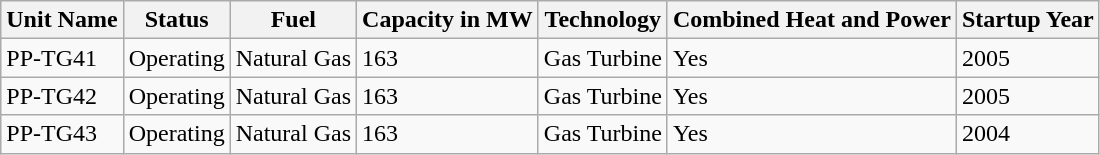<table class="wikitable">
<tr>
<th>Unit Name</th>
<th>Status</th>
<th>Fuel</th>
<th>Capacity in MW</th>
<th>Technology</th>
<th>Combined Heat and Power</th>
<th>Startup Year</th>
</tr>
<tr>
<td>PP-TG41</td>
<td>Operating</td>
<td>Natural Gas</td>
<td>163</td>
<td>Gas Turbine</td>
<td>Yes</td>
<td>2005</td>
</tr>
<tr>
<td>PP-TG42</td>
<td>Operating</td>
<td>Natural Gas</td>
<td>163</td>
<td>Gas Turbine</td>
<td>Yes</td>
<td>2005</td>
</tr>
<tr>
<td>PP-TG43</td>
<td>Operating</td>
<td>Natural Gas</td>
<td>163</td>
<td>Gas Turbine</td>
<td>Yes</td>
<td>2004</td>
</tr>
</table>
